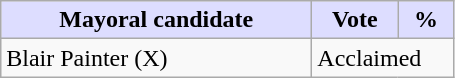<table class="wikitable">
<tr>
<th style="background:#ddf; width:200px;">Mayoral candidate</th>
<th style="background:#ddf; width:50px;">Vote</th>
<th style="background:#ddf; width:30px;">%</th>
</tr>
<tr>
<td>Blair Painter (X)</td>
<td colspan="2">Acclaimed</td>
</tr>
</table>
